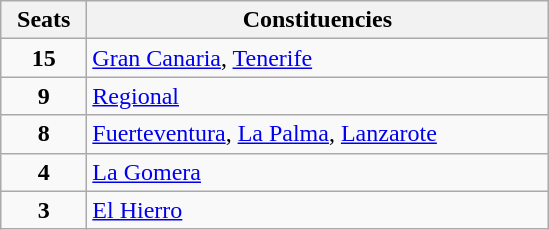<table class="wikitable" style="text-align:left;">
<tr>
<th width="50">Seats</th>
<th width="300">Constituencies</th>
</tr>
<tr>
<td align="center"><strong>15</strong></td>
<td><a href='#'>Gran Canaria</a>, <a href='#'>Tenerife</a></td>
</tr>
<tr>
<td align="center"><strong>9</strong></td>
<td><a href='#'>Regional</a></td>
</tr>
<tr>
<td align="center"><strong>8</strong></td>
<td><a href='#'>Fuerteventura</a>, <a href='#'>La Palma</a>, <a href='#'>Lanzarote</a></td>
</tr>
<tr>
<td align="center"><strong>4</strong></td>
<td><a href='#'>La Gomera</a></td>
</tr>
<tr>
<td align="center"><strong>3</strong></td>
<td><a href='#'>El Hierro</a></td>
</tr>
</table>
